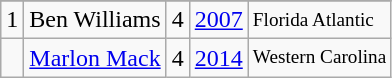<table class="wikitable">
<tr>
</tr>
<tr>
<td>1</td>
<td>Ben Williams</td>
<td>4</td>
<td><a href='#'>2007</a></td>
<td style="font-size:80%;">Florida Atlantic</td>
</tr>
<tr>
<td></td>
<td><a href='#'>Marlon Mack</a></td>
<td>4</td>
<td><a href='#'>2014</a></td>
<td style="font-size:80%;">Western Carolina</td>
</tr>
</table>
